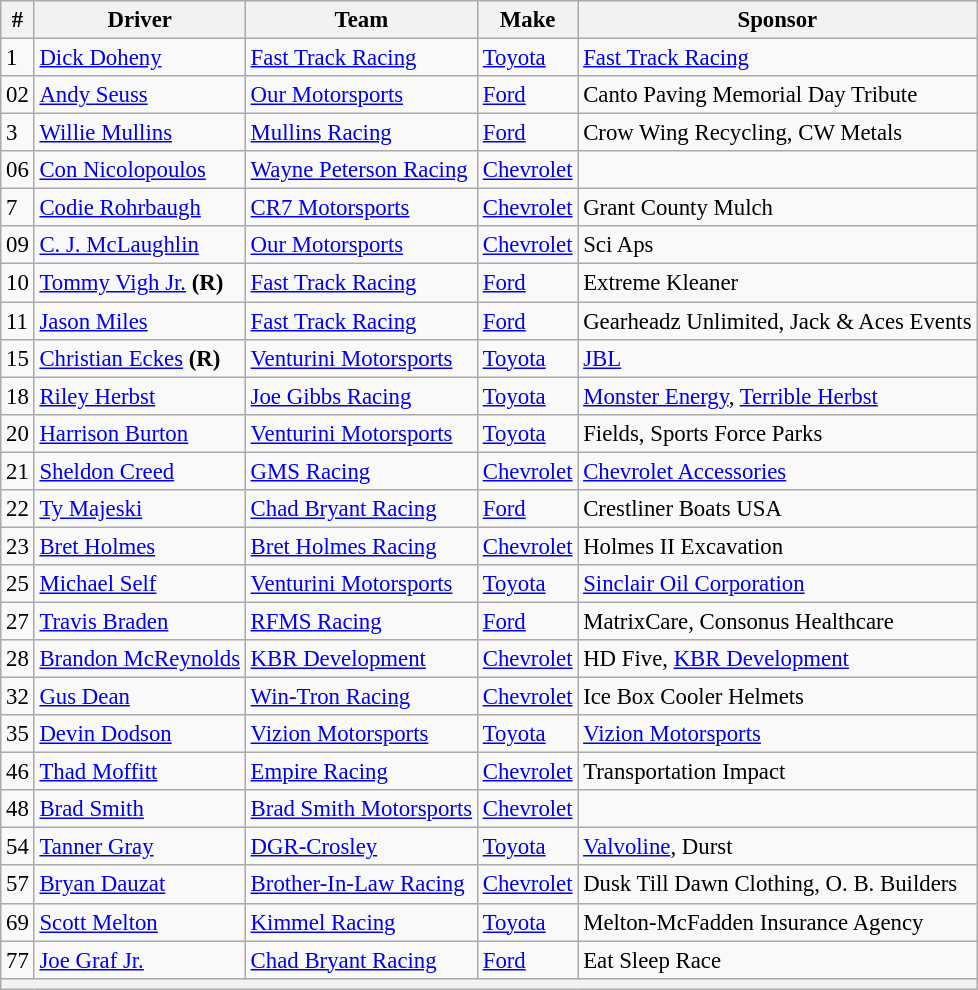<table class="wikitable" style="font-size: 95%;">
<tr>
<th>#</th>
<th>Driver</th>
<th>Team</th>
<th>Make</th>
<th>Sponsor</th>
</tr>
<tr>
<td>1</td>
<td><a href='#'>Dick Doheny</a></td>
<td><a href='#'>Fast Track Racing</a></td>
<td><a href='#'>Toyota</a></td>
<td><a href='#'>Fast Track Racing</a></td>
</tr>
<tr>
<td>02</td>
<td><a href='#'>Andy Seuss</a></td>
<td><a href='#'>Our Motorsports</a></td>
<td><a href='#'>Ford</a></td>
<td>Canto Paving Memorial Day Tribute</td>
</tr>
<tr>
<td>3</td>
<td><a href='#'>Willie Mullins</a></td>
<td><a href='#'>Mullins Racing</a></td>
<td><a href='#'>Ford</a></td>
<td>Crow Wing Recycling, CW Metals</td>
</tr>
<tr>
<td>06</td>
<td><a href='#'>Con Nicolopoulos</a></td>
<td><a href='#'>Wayne Peterson Racing</a></td>
<td><a href='#'>Chevrolet</a></td>
<td></td>
</tr>
<tr>
<td>7</td>
<td><a href='#'>Codie Rohrbaugh</a></td>
<td><a href='#'>CR7 Motorsports</a></td>
<td><a href='#'>Chevrolet</a></td>
<td>Grant County Mulch</td>
</tr>
<tr>
<td>09</td>
<td><a href='#'>C. J. McLaughlin</a></td>
<td><a href='#'>Our Motorsports</a></td>
<td><a href='#'>Chevrolet</a></td>
<td>Sci Aps</td>
</tr>
<tr>
<td>10</td>
<td><a href='#'>Tommy Vigh Jr.</a> <strong>(R)</strong></td>
<td><a href='#'>Fast Track Racing</a></td>
<td><a href='#'>Ford</a></td>
<td>Extreme Kleaner</td>
</tr>
<tr>
<td>11</td>
<td><a href='#'>Jason Miles</a></td>
<td><a href='#'>Fast Track Racing</a></td>
<td><a href='#'>Ford</a></td>
<td>Gearheadz Unlimited, Jack & Aces Events</td>
</tr>
<tr>
<td>15</td>
<td><a href='#'>Christian Eckes</a> <strong>(R)</strong></td>
<td><a href='#'>Venturini Motorsports</a></td>
<td><a href='#'>Toyota</a></td>
<td><a href='#'>JBL</a></td>
</tr>
<tr>
<td>18</td>
<td><a href='#'>Riley Herbst</a></td>
<td><a href='#'>Joe Gibbs Racing</a></td>
<td><a href='#'>Toyota</a></td>
<td><a href='#'>Monster Energy</a>, <a href='#'>Terrible Herbst</a></td>
</tr>
<tr>
<td>20</td>
<td><a href='#'>Harrison Burton</a></td>
<td><a href='#'>Venturini Motorsports</a></td>
<td><a href='#'>Toyota</a></td>
<td>Fields, Sports Force Parks</td>
</tr>
<tr>
<td>21</td>
<td><a href='#'>Sheldon Creed</a></td>
<td><a href='#'>GMS Racing</a></td>
<td><a href='#'>Chevrolet</a></td>
<td><a href='#'>Chevrolet Accessories</a></td>
</tr>
<tr>
<td>22</td>
<td><a href='#'>Ty Majeski</a></td>
<td><a href='#'>Chad Bryant Racing</a></td>
<td><a href='#'>Ford</a></td>
<td>Crestliner Boats USA</td>
</tr>
<tr>
<td>23</td>
<td><a href='#'>Bret Holmes</a></td>
<td><a href='#'>Bret Holmes Racing</a></td>
<td><a href='#'>Chevrolet</a></td>
<td>Holmes II Excavation</td>
</tr>
<tr>
<td>25</td>
<td nowrap=""><a href='#'>Michael Self</a></td>
<td><a href='#'>Venturini Motorsports</a></td>
<td><a href='#'>Toyota</a></td>
<td><a href='#'>Sinclair Oil Corporation</a></td>
</tr>
<tr>
<td>27</td>
<td><a href='#'>Travis Braden</a></td>
<td><a href='#'>RFMS Racing</a></td>
<td><a href='#'>Ford</a></td>
<td>MatrixCare, Consonus Healthcare</td>
</tr>
<tr>
<td>28</td>
<td nowrap=""><a href='#'>Brandon McReynolds</a></td>
<td><a href='#'>KBR Development</a></td>
<td><a href='#'>Chevrolet</a></td>
<td>HD Five, <a href='#'>KBR Development</a></td>
</tr>
<tr>
<td>32</td>
<td><a href='#'>Gus Dean</a></td>
<td><a href='#'>Win-Tron Racing</a></td>
<td><a href='#'>Chevrolet</a></td>
<td>Ice Box Cooler Helmets</td>
</tr>
<tr>
<td>35</td>
<td><a href='#'>Devin Dodson</a></td>
<td><a href='#'>Vizion Motorsports</a></td>
<td><a href='#'>Toyota</a></td>
<td><a href='#'>Vizion Motorsports</a></td>
</tr>
<tr>
<td>46</td>
<td><a href='#'>Thad Moffitt</a></td>
<td><a href='#'>Empire Racing</a></td>
<td><a href='#'>Chevrolet</a></td>
<td>Transportation Impact</td>
</tr>
<tr>
<td>48</td>
<td><a href='#'>Brad Smith</a></td>
<td><a href='#'>Brad Smith Motorsports</a></td>
<td><a href='#'>Chevrolet</a></td>
<td></td>
</tr>
<tr>
<td>54</td>
<td><a href='#'>Tanner Gray</a></td>
<td><a href='#'>DGR-Crosley</a></td>
<td><a href='#'>Toyota</a></td>
<td><a href='#'>Valvoline</a>, Durst</td>
</tr>
<tr>
<td>57</td>
<td><a href='#'>Bryan Dauzat</a></td>
<td><a href='#'>Brother-In-Law Racing</a></td>
<td><a href='#'>Chevrolet</a></td>
<td>Dusk Till Dawn Clothing, O. B. Builders</td>
</tr>
<tr>
<td>69</td>
<td><a href='#'>Scott Melton</a></td>
<td><a href='#'>Kimmel Racing</a></td>
<td><a href='#'>Toyota</a></td>
<td>Melton-McFadden Insurance Agency</td>
</tr>
<tr>
<td>77</td>
<td><a href='#'>Joe Graf Jr.</a></td>
<td><a href='#'>Chad Bryant Racing</a></td>
<td><a href='#'>Ford</a></td>
<td>Eat Sleep Race</td>
</tr>
<tr>
<th colspan="5"></th>
</tr>
</table>
